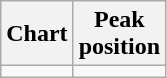<table class="wikitable sortable plainrowheaders">
<tr>
<th scope="col">Chart</th>
<th scope="col">Peak<br>position</th>
</tr>
<tr>
<td></td>
</tr>
</table>
